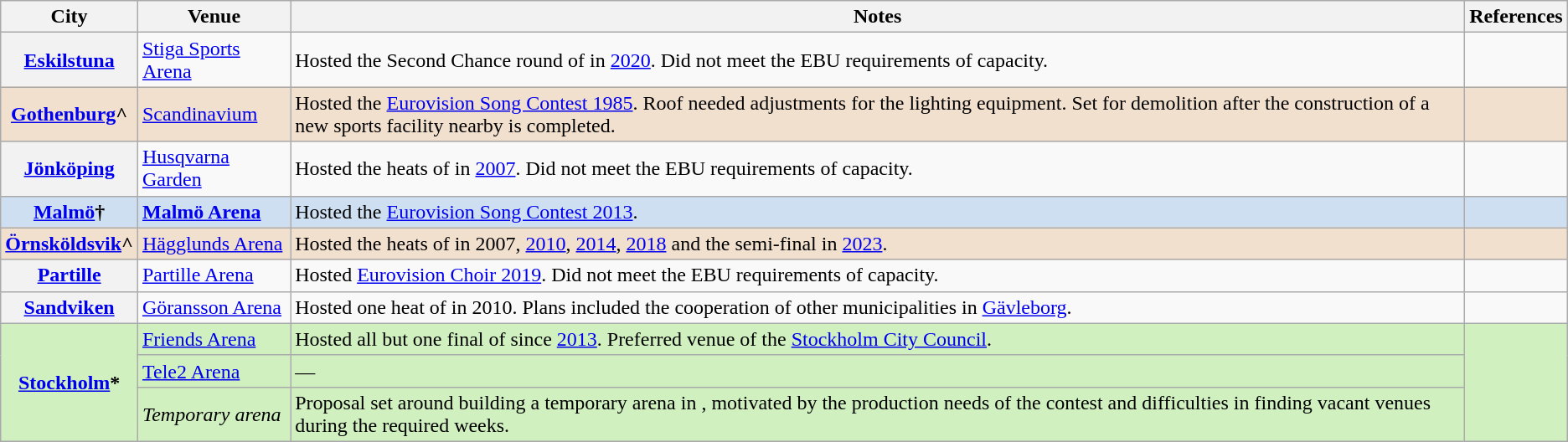<table class="sortable wikitable plainrowheaders">
<tr>
<th scope="col">City</th>
<th scope="col">Venue</th>
<th scope="col">Notes</th>
<th scope="col">References</th>
</tr>
<tr>
<th scope="row"><a href='#'>Eskilstuna</a></th>
<td><a href='#'>Stiga Sports Arena</a></td>
<td>Hosted the Second Chance round of  in <a href='#'>2020</a>. Did not meet the EBU requirements of capacity.</td>
<td></td>
</tr>
<tr style="background:#F2E0CE">
<th scope="row" style="background:#F2E0CE"><a href='#'>Gothenburg</a>^</th>
<td><a href='#'>Scandinavium</a></td>
<td>Hosted the <a href='#'>Eurovision Song Contest 1985</a>. Roof needed adjustments for the lighting equipment. Set for demolition after the construction of a new sports facility nearby is completed.</td>
<td></td>
</tr>
<tr>
<th scope="row"><a href='#'>Jönköping</a></th>
<td><a href='#'>Husqvarna Garden</a></td>
<td>Hosted the heats of  in <a href='#'>2007</a>. Did not meet the EBU requirements of capacity.</td>
<td></td>
</tr>
<tr style="background:#CEDFF2">
<th scope="row" style="background:#CEDFF2"><strong><a href='#'>Malmö</a></strong>†</th>
<td><strong><a href='#'>Malmö Arena</a></strong></td>
<td>Hosted the <a href='#'>Eurovision Song Contest 2013</a>.</td>
<td></td>
</tr>
<tr style="background:#F2E0CE">
<th scope="row" style="background:#F2E0CE"><a href='#'>Örnsköldsvik</a>^</th>
<td><a href='#'>Hägglunds Arena</a></td>
<td>Hosted the heats of  in 2007, <a href='#'>2010</a>, <a href='#'>2014</a>, <a href='#'>2018</a> and the semi-final in <a href='#'>2023</a>.</td>
<td></td>
</tr>
<tr>
<th scope="row"><a href='#'>Partille</a></th>
<td><a href='#'>Partille Arena</a></td>
<td>Hosted <a href='#'>Eurovision Choir 2019</a>. Did not meet the EBU requirements of capacity.</td>
<td></td>
</tr>
<tr>
<th scope="row"><a href='#'>Sandviken</a></th>
<td><a href='#'>Göransson Arena</a></td>
<td>Hosted one heat of  in 2010. Plans included the cooperation of other municipalities in <a href='#'>Gävleborg</a>.</td>
<td></td>
</tr>
<tr style="background:#D0F0C0">
<th rowspan="3" scope="rowgroup" style="background:#D0F0C0"><a href='#'>Stockholm</a>*</th>
<td><a href='#'>Friends Arena</a></td>
<td>Hosted all but one final of  since <a href='#'>2013</a>. Preferred venue of the <a href='#'>Stockholm City Council</a>.</td>
<td rowspan="3"></td>
</tr>
<tr style="background:#D0F0C0">
<td><a href='#'>Tele2 Arena</a></td>
<td>—</td>
</tr>
<tr style="background:#D0F0C0">
<td><em>Temporary arena</em></td>
<td>Proposal set around building a temporary arena in , motivated by the production needs of the contest and difficulties in finding vacant venues during the required weeks.</td>
</tr>
</table>
